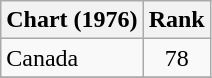<table class="wikitable">
<tr>
<th align="left">Chart (1976)</th>
<th align="left">Rank</th>
</tr>
<tr>
<td>Canada</td>
<td style="text-align:center;">78</td>
</tr>
<tr>
</tr>
</table>
